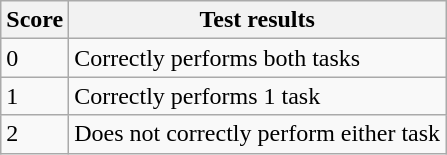<table class="wikitable">
<tr>
<th>Score</th>
<th>Test results</th>
</tr>
<tr>
<td>0</td>
<td>Correctly performs both tasks</td>
</tr>
<tr>
<td>1</td>
<td>Correctly performs 1 task</td>
</tr>
<tr>
<td>2</td>
<td>Does not correctly perform either task</td>
</tr>
</table>
